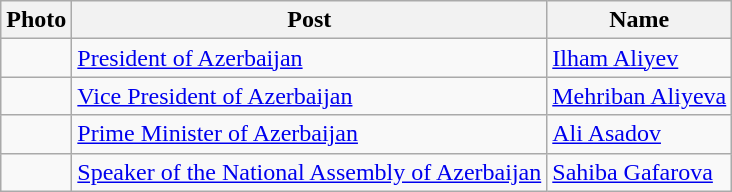<table class="wikitable">
<tr>
<th>Photo</th>
<th>Post</th>
<th>Name</th>
</tr>
<tr>
<td></td>
<td><a href='#'>President of Azerbaijan</a></td>
<td><a href='#'>Ilham Aliyev</a></td>
</tr>
<tr>
<td></td>
<td><a href='#'>Vice President of Azerbaijan</a></td>
<td><a href='#'>Mehriban Aliyeva</a></td>
</tr>
<tr>
<td></td>
<td><a href='#'>Prime Minister of Azerbaijan</a></td>
<td><a href='#'>Ali Asadov</a></td>
</tr>
<tr>
<td></td>
<td><a href='#'>Speaker of the National Assembly of Azerbaijan</a></td>
<td><a href='#'>Sahiba Gafarova</a></td>
</tr>
</table>
